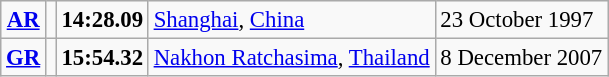<table class="wikitable" style="font-size:95%; position:relative;">
<tr>
<td align=center><strong><a href='#'>AR</a></strong></td>
<td></td>
<td><strong>14:28.09</strong></td>
<td><a href='#'>Shanghai</a>, <a href='#'>China</a></td>
<td>23 October 1997</td>
</tr>
<tr>
<td align=center><strong><a href='#'>GR</a></strong></td>
<td></td>
<td><strong>15:54.32</strong></td>
<td><a href='#'>Nakhon Ratchasima</a>, <a href='#'>Thailand</a></td>
<td>8 December 2007</td>
</tr>
</table>
